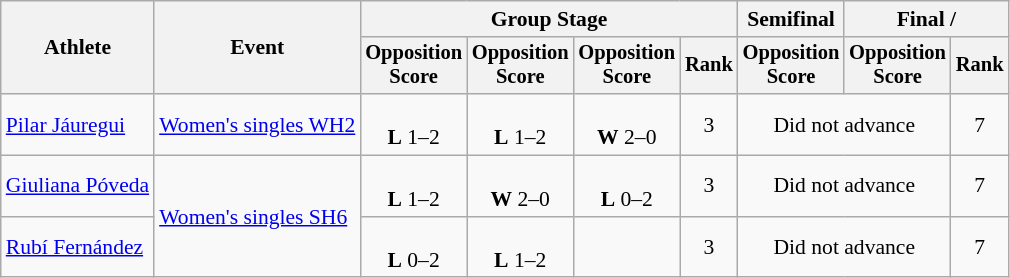<table class="wikitable" style="font-size:90%; text-align:center">
<tr>
<th rowspan=2>Athlete</th>
<th rowspan=2>Event</th>
<th colspan=4>Group Stage</th>
<th>Semifinal</th>
<th colspan=2>Final / </th>
</tr>
<tr style="font-size:95%">
<th>Opposition<br>Score</th>
<th>Opposition<br>Score</th>
<th>Opposition<br>Score</th>
<th>Rank</th>
<th>Opposition<br>Score</th>
<th>Opposition<br>Score</th>
<th>Rank</th>
</tr>
<tr>
<td align=left><a href='#'>Pilar Jáuregui</a></td>
<td align=left><a href='#'>Women's singles WH2</a></td>
<td><br><strong>L</strong> 1–2</td>
<td><br><strong>L</strong> 1–2</td>
<td><br><strong>W</strong> 2–0</td>
<td>3</td>
<td colspan=2>Did not advance</td>
<td>7</td>
</tr>
<tr>
<td align=left><a href='#'>Giuliana Póveda</a></td>
<td align=left rowspan=2><a href='#'>Women's singles SH6</a></td>
<td><br><strong>L</strong> 1–2</td>
<td><br><strong>W</strong> 2–0</td>
<td><br><strong>L</strong> 0–2</td>
<td>3</td>
<td colspan=2>Did not advance</td>
<td>7</td>
</tr>
<tr>
<td align=left><a href='#'>Rubí Fernández</a></td>
<td><br><strong>L</strong> 0–2</td>
<td><br><strong>L</strong> 1–2</td>
<td></td>
<td>3</td>
<td colspan=2>Did not advance</td>
<td>7</td>
</tr>
</table>
